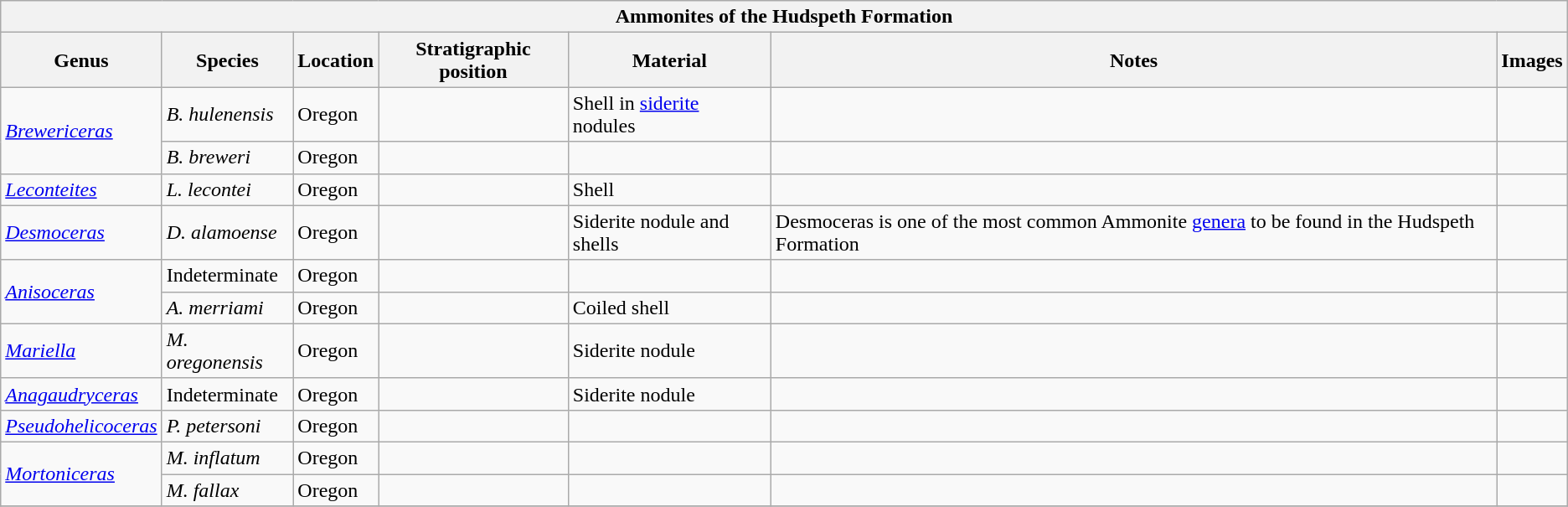<table class="wikitable sortable">
<tr>
<th colspan="7" align="center"><strong>Ammonites of the Hudspeth Formation</strong></th>
</tr>
<tr>
<th>Genus</th>
<th>Species</th>
<th>Location</th>
<th>Stratigraphic position</th>
<th>Material</th>
<th>Notes</th>
<th>Images</th>
</tr>
<tr>
<td rowspan="2"><em><a href='#'>Brewericeras</a></em></td>
<td><em>B. hulenensis</em></td>
<td>Oregon</td>
<td></td>
<td>Shell in <a href='#'>siderite</a> nodules</td>
<td></td>
<td></td>
</tr>
<tr>
<td><em>B. breweri</em></td>
<td>Oregon</td>
<td></td>
<td></td>
<td></td>
<td></td>
</tr>
<tr>
<td><em><a href='#'>Leconteites</a></em></td>
<td><em>L. lecontei</em></td>
<td>Oregon</td>
<td></td>
<td>Shell</td>
<td></td>
<td></td>
</tr>
<tr>
<td><em><a href='#'>Desmoceras</a></em></td>
<td><em>D. alamoense</em></td>
<td>Oregon</td>
<td></td>
<td>Siderite nodule and shells</td>
<td>Desmoceras is one of the most common Ammonite <a href='#'>genera</a> to be found in the Hudspeth Formation</td>
<td></td>
</tr>
<tr>
<td rowspan="2"><em><a href='#'>Anisoceras</a></em></td>
<td>Indeterminate</td>
<td>Oregon</td>
<td></td>
<td></td>
<td></td>
<td></td>
</tr>
<tr>
<td><em>A. merriami</em></td>
<td>Oregon</td>
<td></td>
<td>Coiled shell</td>
<td></td>
<td></td>
</tr>
<tr>
<td><em><a href='#'>Mariella</a></em></td>
<td><em>M. oregonensis</em></td>
<td>Oregon</td>
<td></td>
<td>Siderite nodule</td>
<td></td>
<td></td>
</tr>
<tr>
<td><em><a href='#'>Anagaudryceras</a></em></td>
<td>Indeterminate</td>
<td>Oregon</td>
<td></td>
<td>Siderite nodule</td>
<td></td>
<td></td>
</tr>
<tr>
<td><em><a href='#'>Pseudohelicoceras</a></em></td>
<td><em>P. petersoni</em></td>
<td>Oregon</td>
<td></td>
<td></td>
<td></td>
<td></td>
</tr>
<tr>
<td rowspan="2"><em><a href='#'>Mortoniceras</a></em></td>
<td><em>M. inflatum</em></td>
<td>Oregon</td>
<td></td>
<td></td>
<td></td>
<td></td>
</tr>
<tr>
<td><em>M. fallax</em></td>
<td>Oregon</td>
<td></td>
<td></td>
<td></td>
<td></td>
</tr>
<tr>
</tr>
</table>
